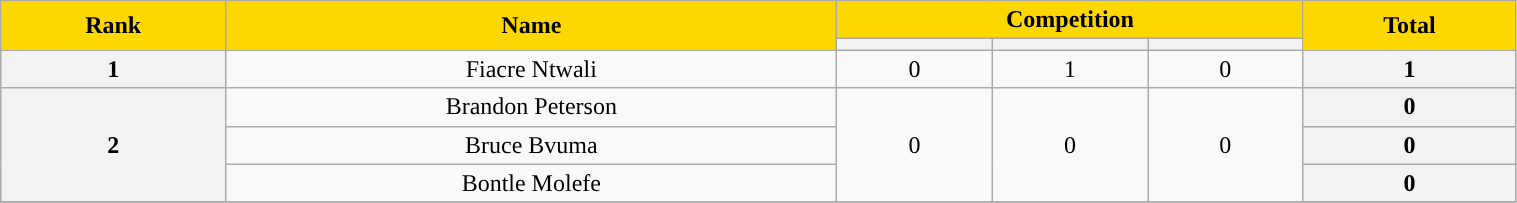<table class="wikitable" style="text-align:center; width:80%;">
<tr>
<th rowspan="2" style="background:#FFD700; color:black; text-align:center;">Rank</th>
<th rowspan="2" style="background:#FFD700; color:black; text-align:center;">Name</th>
<th colspan="3" style="background:#FFD700; color:black; text-align:center;">Competition</th>
<th rowspan="2" style="background:#FFD700; color:black; text-align:center;">Total</th>
</tr>
<tr>
<th></th>
<th></th>
<th></th>
</tr>
<tr>
<th>1</th>
<td>Fiacre Ntwali</td>
<td>0</td>
<td>1</td>
<td>0</td>
<th>1</th>
</tr>
<tr>
<th rowspan="3">2</th>
<td>Brandon Peterson</td>
<td rowspan="3">0</td>
<td rowspan="3">0</td>
<td rowspan="3">0</td>
<th>0</th>
</tr>
<tr>
<td>Bruce Bvuma</td>
<th>0</th>
</tr>
<tr>
<td>Bontle Molefe</td>
<th>0</th>
</tr>
<tr>
</tr>
</table>
